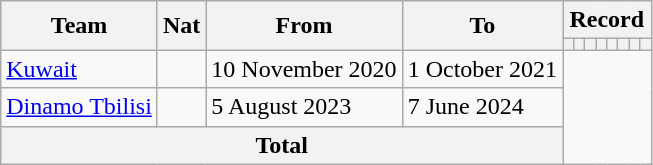<table class="wikitable" style="text-align: center">
<tr>
<th rowspan="2">Team</th>
<th rowspan="2">Nat</th>
<th rowspan="2">From</th>
<th rowspan="2">To</th>
<th colspan="8">Record</th>
</tr>
<tr>
<th></th>
<th></th>
<th></th>
<th></th>
<th></th>
<th></th>
<th></th>
<th></th>
</tr>
<tr>
<td align=left><a href='#'>Kuwait</a></td>
<td></td>
<td align=left>10 November 2020</td>
<td align=left>1 October 2021<br></td>
</tr>
<tr>
<td align=left><a href='#'>Dinamo Tbilisi</a></td>
<td></td>
<td align=left>5 August 2023</td>
<td align=left>7 June 2024<br></td>
</tr>
<tr>
<th colspan="4">Total<br></th>
</tr>
</table>
